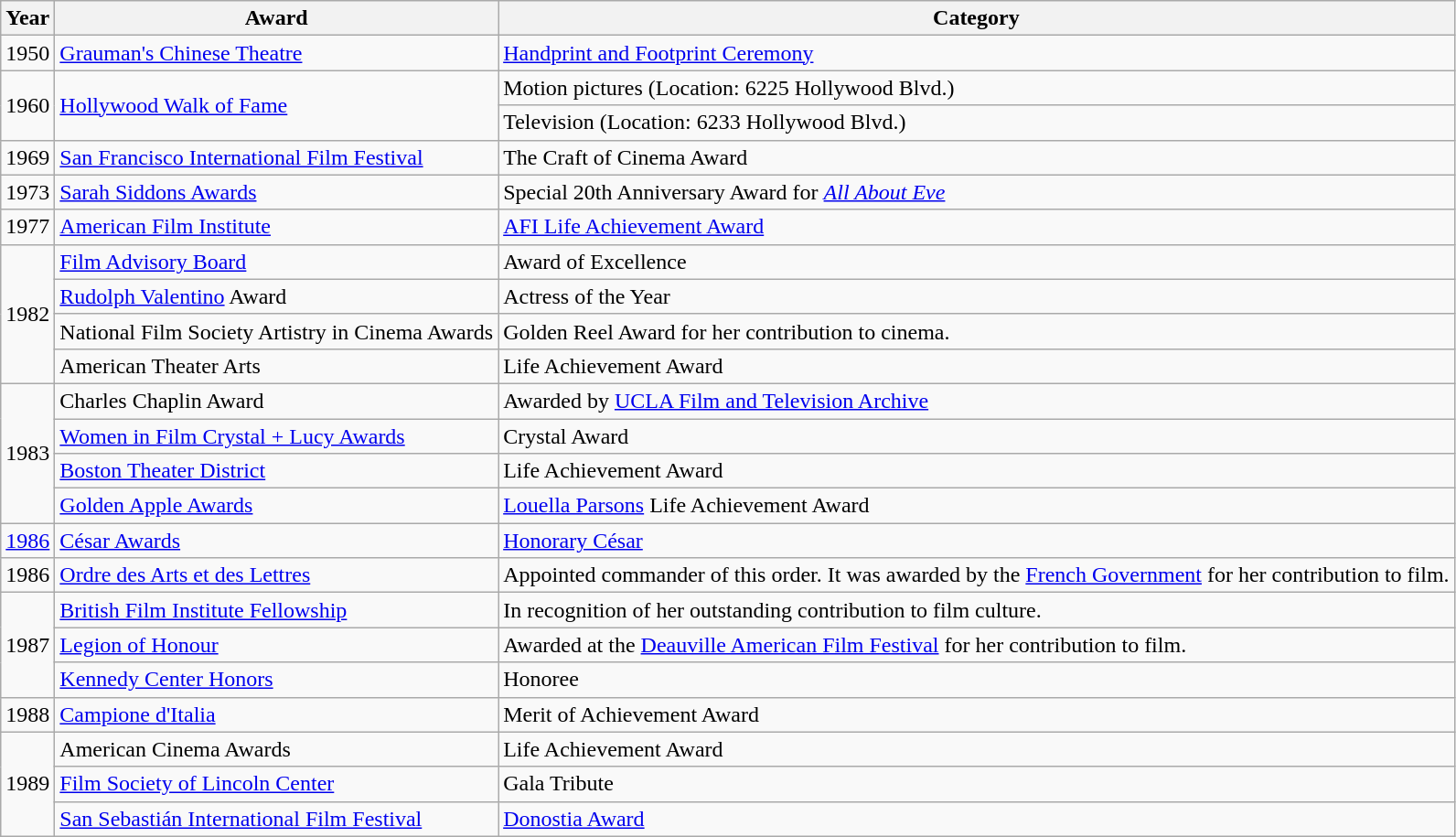<table class="wikitable">
<tr>
<th>Year</th>
<th>Award</th>
<th>Category</th>
</tr>
<tr>
<td>1950</td>
<td><a href='#'>Grauman's Chinese Theatre</a></td>
<td><a href='#'>Handprint and Footprint Ceremony</a></td>
</tr>
<tr>
<td rowspan="2">1960</td>
<td rowspan="2"><a href='#'>Hollywood Walk of Fame</a></td>
<td>Motion pictures (Location: 6225 Hollywood Blvd.)</td>
</tr>
<tr>
<td>Television (Location: 6233 Hollywood Blvd.)</td>
</tr>
<tr>
<td>1969</td>
<td><a href='#'>San Francisco International Film Festival</a></td>
<td>The Craft of Cinema Award</td>
</tr>
<tr>
<td>1973</td>
<td><a href='#'>Sarah Siddons Awards</a></td>
<td>Special 20th Anniversary Award for <em><a href='#'>All About Eve</a></em></td>
</tr>
<tr>
<td>1977</td>
<td><a href='#'>American Film Institute</a></td>
<td><a href='#'>AFI Life Achievement Award</a></td>
</tr>
<tr>
<td rowspan="4">1982</td>
<td><a href='#'>Film Advisory Board</a></td>
<td>Award of Excellence</td>
</tr>
<tr>
<td><a href='#'>Rudolph Valentino</a> Award</td>
<td>Actress of the Year</td>
</tr>
<tr>
<td>National Film Society Artistry in Cinema Awards</td>
<td>Golden Reel Award for her contribution to cinema.</td>
</tr>
<tr>
<td>American Theater Arts</td>
<td>Life Achievement Award</td>
</tr>
<tr>
<td rowspan="4">1983</td>
<td>Charles Chaplin Award</td>
<td>Awarded by <a href='#'>UCLA Film and Television Archive</a></td>
</tr>
<tr>
<td><a href='#'>Women in Film Crystal + Lucy Awards</a></td>
<td>Crystal Award</td>
</tr>
<tr>
<td><a href='#'>Boston Theater District</a></td>
<td>Life Achievement Award</td>
</tr>
<tr>
<td><a href='#'>Golden Apple Awards</a></td>
<td><a href='#'>Louella Parsons</a> Life Achievement Award</td>
</tr>
<tr>
<td><a href='#'>1986</a></td>
<td><a href='#'>César Awards</a></td>
<td><a href='#'>Honorary César</a></td>
</tr>
<tr>
<td>1986</td>
<td><a href='#'>Ordre des Arts et des Lettres</a></td>
<td>Appointed commander of this order. It was awarded by the <a href='#'>French Government</a> for her contribution to film.</td>
</tr>
<tr>
<td rowspan="3">1987</td>
<td><a href='#'>British Film Institute Fellowship</a></td>
<td>In recognition of her outstanding contribution to film culture.</td>
</tr>
<tr>
<td><a href='#'>Legion of Honour</a></td>
<td>Awarded at the <a href='#'>Deauville American Film Festival</a> for her contribution to film.</td>
</tr>
<tr>
<td><a href='#'>Kennedy Center Honors</a></td>
<td>Honoree</td>
</tr>
<tr>
<td>1988</td>
<td><a href='#'>Campione d'Italia</a></td>
<td>Merit of Achievement Award</td>
</tr>
<tr>
<td rowspan="3">1989</td>
<td>American Cinema Awards</td>
<td>Life Achievement Award</td>
</tr>
<tr>
<td><a href='#'>Film Society of Lincoln Center</a></td>
<td>Gala Tribute</td>
</tr>
<tr>
<td><a href='#'>San Sebastián International Film Festival</a></td>
<td><a href='#'>Donostia Award</a></td>
</tr>
</table>
